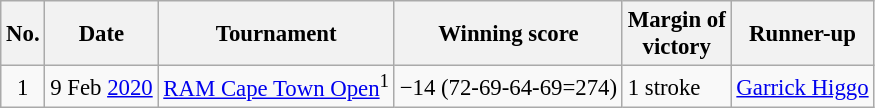<table class="wikitable" style="font-size:95%;">
<tr>
<th>No.</th>
<th>Date</th>
<th>Tournament</th>
<th>Winning score</th>
<th>Margin of<br>victory</th>
<th>Runner-up</th>
</tr>
<tr>
<td align=center>1</td>
<td align=right>9 Feb <a href='#'>2020</a></td>
<td><a href='#'>RAM Cape Town Open</a><sup>1</sup></td>
<td>−14 (72-69-64-69=274)</td>
<td>1 stroke</td>
<td> <a href='#'>Garrick Higgo</a></td>
</tr>
</table>
